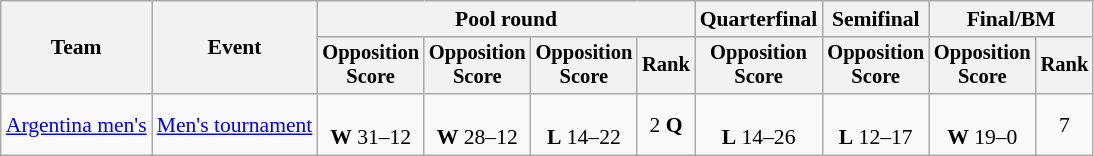<table class=wikitable style=font-size:90%;text-align:center>
<tr>
<th rowspan=2>Team</th>
<th rowspan=2>Event</th>
<th colspan=4>Pool round</th>
<th>Quarterfinal</th>
<th>Semifinal</th>
<th colspan=2>Final/BM</th>
</tr>
<tr style=font-size:95%>
<th>Opposition<br>Score</th>
<th>Opposition<br>Score</th>
<th>Opposition<br>Score</th>
<th>Rank</th>
<th>Opposition<br>Score</th>
<th>Opposition<br>Score</th>
<th>Opposition<br>Score</th>
<th>Rank</th>
</tr>
<tr>
<td align=left><a href='#'>Argentina men's</a></td>
<td align=left><a href='#'>Men's tournament</a></td>
<td><br><strong>W</strong> 31–12</td>
<td><br><strong>W</strong> 28–12</td>
<td><br><strong>L</strong> 14–22</td>
<td>2 <strong>Q</strong></td>
<td><br><strong>L</strong> 14–26</td>
<td><br><strong>L</strong> 12–17</td>
<td><br><strong>W</strong> 19–0</td>
<td>7</td>
</tr>
</table>
